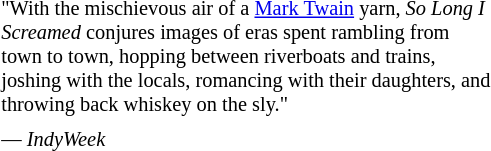<table class="toccolours" style="float: right; margin-left: 1em; margin-right: 2em; font-size: 85%; background:offwhite; color:black; width:25em; max-width: 40%;" cellspacing="5">
<tr>
<td style="text-align: left;">"With the mischievous air of a <a href='#'>Mark Twain</a> yarn, <em>So Long I Screamed</em> conjures images of eras spent rambling from town to town, hopping between riverboats and trains, joshing with the locals, romancing with their daughters, and throwing back whiskey on the sly."</td>
</tr>
<tr>
<td style="text-align: left;">— <em>IndyWeek</em></td>
</tr>
</table>
